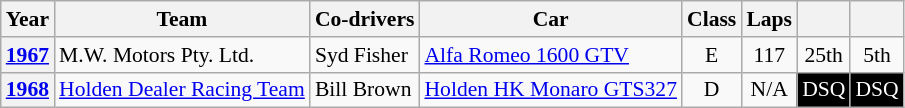<table class="wikitable" style="font-size:90%">
<tr>
<th>Year</th>
<th>Team</th>
<th>Co-drivers</th>
<th>Car</th>
<th>Class</th>
<th>Laps</th>
<th></th>
<th></th>
</tr>
<tr align="center">
<th><a href='#'>1967</a></th>
<td align="left">M.W. Motors Pty. Ltd.</td>
<td align="left"> Syd Fisher</td>
<td align="left"><a href='#'>Alfa Romeo 1600 GTV</a></td>
<td>E</td>
<td>117</td>
<td>25th</td>
<td>5th</td>
</tr>
<tr align="center">
<th><a href='#'>1968</a></th>
<td align="left"><a href='#'>Holden Dealer Racing Team</a></td>
<td align="left"> Bill Brown</td>
<td align="left"><a href='#'>Holden HK Monaro GTS327</a></td>
<td>D</td>
<td>N/A</td>
<td style="background:#000000; color:white">DSQ</td>
<td style="background:#000000; color:white">DSQ</td>
</tr>
</table>
